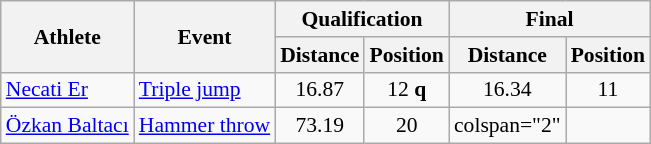<table class="wikitable" style="font-size:90%">
<tr>
<th rowspan="2">Athlete</th>
<th rowspan="2">Event</th>
<th colspan="2">Qualification</th>
<th colspan="2">Final</th>
</tr>
<tr>
<th>Distance</th>
<th>Position</th>
<th>Distance</th>
<th>Position</th>
</tr>
<tr style=text-align:center>
<td style=text-align:left><a href='#'>Necati Er</a></td>
<td style=text-align:left><a href='#'>Triple jump</a></td>
<td>16.87</td>
<td>12 <strong>q</strong></td>
<td>16.34</td>
<td>11</td>
</tr>
<tr style=text-align:center>
<td style=text-align:left><a href='#'>Özkan Baltacı</a></td>
<td style=text-align:left><a href='#'>Hammer throw</a></td>
<td>73.19</td>
<td>20</td>
<td>colspan="2" </td>
</tr>
</table>
